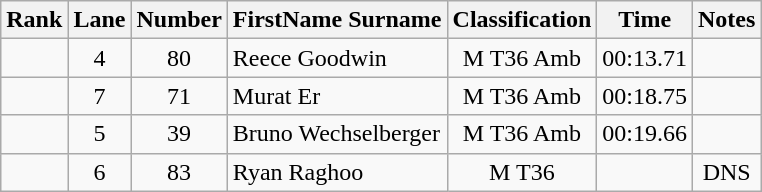<table class="wikitable sortable" style="text-align:center">
<tr>
<th>Rank</th>
<th>Lane</th>
<th>Number</th>
<th>FirstName Surname</th>
<th>Classification</th>
<th>Time</th>
<th>Notes</th>
</tr>
<tr>
<td></td>
<td>4</td>
<td>80</td>
<td style="text-align:left"> Reece Goodwin</td>
<td>M T36 Amb</td>
<td>00:13.71</td>
<td></td>
</tr>
<tr>
<td></td>
<td>7</td>
<td>71</td>
<td style="text-align:left"> Murat Er</td>
<td>M T36 Amb</td>
<td>00:18.75</td>
<td></td>
</tr>
<tr>
<td></td>
<td>5</td>
<td>39</td>
<td style="text-align:left"> Bruno Wechselberger</td>
<td>M T36 Amb</td>
<td>00:19.66</td>
<td></td>
</tr>
<tr>
<td></td>
<td>6</td>
<td>83</td>
<td style="text-align:left"> Ryan Raghoo</td>
<td>M T36</td>
<td></td>
<td>DNS</td>
</tr>
</table>
